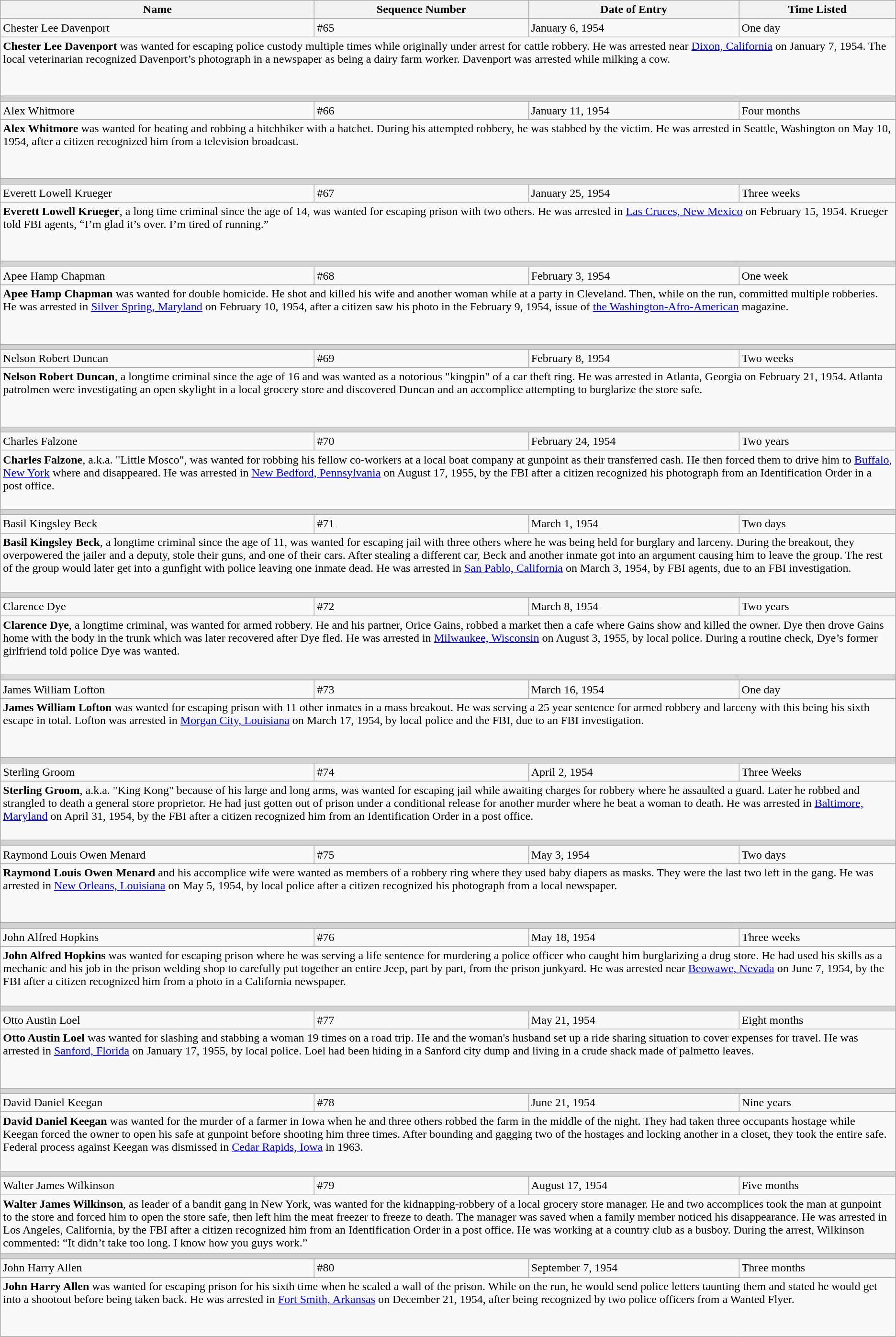<table class="wikitable">
<tr>
<th>Name</th>
<th>Sequence Number</th>
<th>Date of Entry</th>
<th>Time Listed</th>
</tr>
<tr>
<td height="10">Chester Lee Davenport</td>
<td>#65</td>
<td>January 6, 1954</td>
<td>One day</td>
</tr>
<tr>
<td colspan="4" height="75" valign="top"><strong>Chester Lee Davenport</strong> was wanted for escaping police custody multiple times while originally under arrest for cattle robbery. He was arrested near <a href='#'>Dixon, California</a> on January 7, 1954. The local veterinarian recognized Davenport’s photograph in a newspaper as being a dairy farm worker. Davenport was arrested while milking a cow.</td>
</tr>
<tr>
<td colspan="4" style="background-color:lightgrey;"></td>
</tr>
<tr>
<td height="10">Alex Whitmore</td>
<td>#66</td>
<td>January 11, 1954</td>
<td>Four months</td>
</tr>
<tr>
<td colspan="4" height="75" valign="top"><strong>Alex Whitmore</strong> was wanted for beating and robbing a hitchhiker with a hatchet. During his attempted robbery, he was stabbed by the victim. He was arrested in Seattle, Washington on May 10, 1954, after a citizen recognized him from a television broadcast.</td>
</tr>
<tr>
<td colspan="4" style="background-color:lightgrey;"></td>
</tr>
<tr>
<td height="10">Everett Lowell Krueger</td>
<td>#67</td>
<td>January 25, 1954</td>
<td>Three weeks</td>
</tr>
<tr>
<td colspan="4" height="75" valign="top"><strong>Everett Lowell Krueger</strong>, a long time criminal since the age of 14, was wanted for escaping prison with two others. He was arrested in <a href='#'>Las Cruces, New Mexico</a> on February 15, 1954. Krueger told FBI agents, “I’m glad it’s over. I’m tired of running.”</td>
</tr>
<tr>
<td colspan="4" style="background-color:lightgrey;"></td>
</tr>
<tr>
<td height="10">Apee Hamp Chapman</td>
<td>#68</td>
<td>February 3, 1954</td>
<td>One week</td>
</tr>
<tr>
<td colspan="4" height="75" valign="top"><strong>Apee Hamp Chapman</strong> was wanted for double homicide. He shot and killed his wife and another woman while at a party in Cleveland. Then, while on the run, committed multiple robberies. He was arrested in <a href='#'>Silver Spring, Maryland</a> on February 10, 1954, after a citizen saw his photo in the February 9, 1954, issue of <a href='#'>the Washington-Afro-American</a> magazine.</td>
</tr>
<tr>
<td colspan="4" style="background-color:lightgrey;"></td>
</tr>
<tr>
<td height="10">Nelson Robert Duncan</td>
<td>#69</td>
<td>February 8, 1954</td>
<td>Two weeks</td>
</tr>
<tr>
<td colspan="4" height="75" valign="top"><strong>Nelson Robert Duncan</strong>, a longtime criminal since the age of 16 and was wanted as a notorious "kingpin" of a car theft ring. He was arrested in Atlanta, Georgia on February 21, 1954. Atlanta patrolmen were investigating an open skylight in a local grocery store and discovered Duncan and an accomplice attempting to burglarize the store safe.</td>
</tr>
<tr>
<td colspan="4" style="background-color:lightgrey;"></td>
</tr>
<tr>
<td height="10">Charles Falzone</td>
<td>#70</td>
<td>February 24, 1954</td>
<td>Two years</td>
</tr>
<tr>
<td colspan="4" height="75" valign="top"><strong>Charles Falzone</strong>, a.k.a. "Little Mosco", was wanted for robbing his fellow co-workers at a local boat company at gunpoint as their transferred cash. He then forced them to drive him to <a href='#'>Buffalo, New York</a> where and disappeared. He was arrested in <a href='#'>New Bedford, Pennsylvania</a> on August 17, 1955, by the FBI after a citizen recognized his photograph from an Identification Order in a post office.</td>
</tr>
<tr>
<td colspan="4" style="background-color:lightgrey;"></td>
</tr>
<tr>
<td height="10">Basil Kingsley Beck</td>
<td>#71</td>
<td>March 1, 1954</td>
<td>Two days</td>
</tr>
<tr>
<td colspan="4" height="75" valign="top"><strong>Basil Kingsley Beck</strong>, a longtime criminal since the age of 11, was wanted for escaping jail with three others where he was being held for burglary and larceny. During the breakout, they overpowered the jailer and a deputy, stole their guns, and one of their cars. After stealing a different car, Beck and another inmate got into an argument causing him to leave the group. The rest of the group would later get into a gunfight with police leaving one inmate dead. He was arrested in <a href='#'>San Pablo, California</a> on March 3, 1954, by FBI agents, due to an FBI investigation.</td>
</tr>
<tr>
<td colspan="4" style="background-color:lightgrey;"></td>
</tr>
<tr>
<td height="10">Clarence Dye</td>
<td>#72</td>
<td>March 8, 1954</td>
<td>Two years</td>
</tr>
<tr>
<td colspan="4" height="75" valign="top"><strong>Clarence Dye</strong>, a longtime criminal, was wanted for armed robbery. He and his partner, Orice Gains, robbed a market then a cafe where Gains show and killed the owner. Dye then drove Gains home with the body in the trunk which was later recovered after Dye fled. He was arrested in <a href='#'>Milwaukee, Wisconsin</a> on August 3, 1955, by local police. During a routine check, Dye’s former girlfriend told police Dye was wanted.</td>
</tr>
<tr>
<td colspan="4" style="background-color:lightgrey;"></td>
</tr>
<tr>
<td height="10">James William Lofton</td>
<td>#73</td>
<td>March 16, 1954</td>
<td>One day</td>
</tr>
<tr>
<td colspan="4" height="75" valign="top"><strong>James William Lofton</strong> was wanted for escaping prison with 11 other inmates in a mass breakout. He was serving a 25 year sentence for armed robbery and larceny with this being his sixth escape in total. Lofton was arrested in <a href='#'>Morgan City, Louisiana</a> on March 17, 1954, by local police and the FBI, due to an FBI investigation.</td>
</tr>
<tr>
<td colspan="4" style="background-color:lightgrey;"></td>
</tr>
<tr>
<td height="10">Sterling Groom</td>
<td>#74</td>
<td>April 2, 1954</td>
<td>Three Weeks</td>
</tr>
<tr>
<td colspan="4" height="75" valign="top"><strong>Sterling Groom</strong>, a.k.a. "King Kong" because of his large and long arms, was wanted for escaping jail while awaiting charges for robbery where he assaulted a guard. Later he robbed and strangled to death a general store proprietor. He had just gotten out of prison under a conditional release for another murder where he beat a woman to death. He was arrested in <a href='#'>Baltimore, Maryland</a> on April 31, 1954, by the FBI after a citizen recognized him from an Identification Order in a post office.</td>
</tr>
<tr>
<td colspan="4" style="background-color:lightgrey;"></td>
</tr>
<tr>
<td height="10">Raymond Louis Owen Menard</td>
<td>#75</td>
<td>May 3, 1954</td>
<td>Two days</td>
</tr>
<tr>
<td colspan="4" height="75" valign="top"><strong>Raymond Louis Owen Menard</strong> and his accomplice wife were wanted as members of a robbery ring where they used baby diapers as masks. They were the last two left in the gang. He was arrested in <a href='#'>New Orleans, Louisiana</a> on May 5, 1954, by local police after a citizen recognized his photograph from a local newspaper.</td>
</tr>
<tr>
<td colspan="4" style="background-color:lightgrey;"></td>
</tr>
<tr>
<td height="10">John Alfred Hopkins</td>
<td>#76</td>
<td>May 18, 1954</td>
<td>Three weeks</td>
</tr>
<tr>
<td colspan="4" height="75" valign="top"><strong>John Alfred Hopkins</strong> was wanted for escaping prison where he was serving a life sentence for murdering a police officer who caught him burglarizing a drug store. He had used his skills as a mechanic and his job in the prison welding shop to carefully put together an entire Jeep, part by part, from the prison junkyard. He was arrested near <a href='#'>Beowawe, Nevada</a> on June 7, 1954, by the FBI after a citizen recognized him from a photo in a California newspaper.</td>
</tr>
<tr>
<td colspan="4" style="background-color:lightgrey;"></td>
</tr>
<tr>
<td height="10">Otto Austin Loel</td>
<td>#77</td>
<td>May 21, 1954</td>
<td>Eight months</td>
</tr>
<tr>
<td colspan="4" height="75" valign="top"><strong>Otto Austin Loel</strong> was wanted for slashing and stabbing a woman 19 times on a road trip. He and the woman's husband set up a ride sharing situation to cover expenses for travel. He was arrested in <a href='#'>Sanford, Florida</a> on January 17, 1955, by local police. Loel had been hiding in a Sanford city dump and living in a crude shack made of palmetto leaves.</td>
</tr>
<tr>
<td colspan="4" style="background-color:lightgrey;"></td>
</tr>
<tr>
<td height="10">David Daniel Keegan</td>
<td>#78</td>
<td>June 21, 1954</td>
<td>Nine years</td>
</tr>
<tr>
<td colspan="4" height="75" valign="top"><strong>David Daniel Keegan</strong> was wanted for the murder of a farmer in Iowa when he and three others robbed the farm in the middle of the night. They had taken three occupants hostage while Keegan forced the owner to open his safe at gunpoint before shooting him three times. After bounding and gagging two of the hostages and locking another in a closet, they took the entire safe. Federal process against Keegan was dismissed in <a href='#'>Cedar Rapids, Iowa</a> in 1963.</td>
</tr>
<tr>
<td colspan="4" style="background-color:lightgrey;"></td>
</tr>
<tr>
<td height="10">Walter James Wilkinson</td>
<td>#79</td>
<td>August 17, 1954</td>
<td>Five months</td>
</tr>
<tr>
<td colspan="4" height="75" valign="top"><strong>Walter James Wilkinson</strong>, as leader of a bandit gang in New York, was wanted for the kidnapping-robbery of a local grocery store manager. He and two accomplices took the man at gunpoint to the store and forced him to open the store safe, then left him the meat freezer to freeze to death. The manager was saved when a family member noticed his disappearance. He was arrested in Los Angeles, California, by the FBI after a citizen recognized him from an Identification Order in a post office. He was working at a country club as a busboy. During the arrest, Wilkinson commented: “It didn’t take too long. I know how you guys work.”</td>
</tr>
<tr>
<td colspan="4" style="background-color:lightgrey;"></td>
</tr>
<tr>
<td height="10">John Harry Allen</td>
<td>#80</td>
<td>September 7, 1954</td>
<td>Three months</td>
</tr>
<tr>
<td colspan="4" height="75" valign="top"><strong>John Harry Allen</strong> was wanted for escaping prison for his sixth time when he scaled a wall of the prison. While on the run, he would send police letters taunting them and stated he would get into a shootout before being taken back. He was arrested in <a href='#'>Fort Smith, Arkansas</a> on December 21, 1954, after being recognized by two police officers from a Wanted Flyer.</td>
</tr>
</table>
